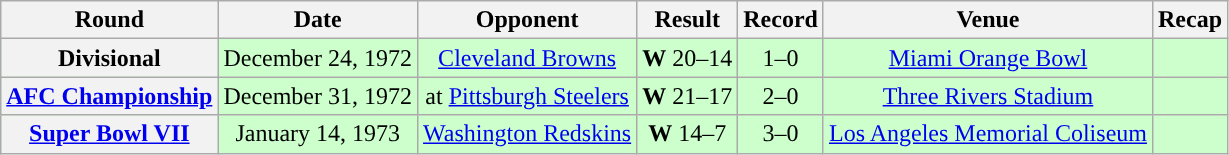<table class="wikitable" style="text-align:center">
<tr>
<th>Round</th>
<th>Date</th>
<th>Opponent</th>
<th>Result</th>
<th>Record</th>
<th>Venue</th>
<th>Recap</th>
</tr>
<tr style="background:#cfc;">
<th>Divisional</th>
<td>December 24, 1972</td>
<td><a href='#'>Cleveland Browns</a></td>
<td><strong>W</strong> 20–14</td>
<td>1–0</td>
<td><a href='#'>Miami Orange Bowl</a></td>
<td></td>
</tr>
<tr style="background:#cfc;">
<th><a href='#'>AFC Championship</a></th>
<td>December 31, 1972</td>
<td>at <a href='#'>Pittsburgh Steelers</a></td>
<td><strong>W</strong> 21–17</td>
<td>2–0</td>
<td><a href='#'>Three Rivers Stadium</a></td>
<td></td>
</tr>
<tr style="background:#cfc;">
<th><a href='#'>Super Bowl VII</a></th>
<td>January 14, 1973</td>
<td><a href='#'>Washington Redskins</a></td>
<td><strong>W</strong> 14–7</td>
<td>3–0</td>
<td><a href='#'>Los Angeles Memorial Coliseum</a></td>
<td></td>
</tr>
</table>
